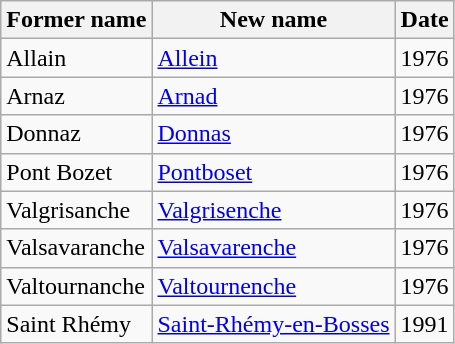<table class="wikitable sortable">
<tr>
<th>Former name</th>
<th>New name</th>
<th>Date</th>
</tr>
<tr>
<td>Allain</td>
<td><a href='#'>Allein</a></td>
<td>1976</td>
</tr>
<tr>
<td>Arnaz</td>
<td><a href='#'>Arnad</a></td>
<td>1976</td>
</tr>
<tr>
<td>Donnaz</td>
<td><a href='#'>Donnas</a></td>
<td>1976</td>
</tr>
<tr>
<td>Pont Bozet</td>
<td><a href='#'>Pontboset</a></td>
<td>1976</td>
</tr>
<tr>
<td>Valgrisanche</td>
<td><a href='#'>Valgrisenche</a></td>
<td>1976</td>
</tr>
<tr>
<td>Valsavaranche</td>
<td><a href='#'>Valsavarenche</a></td>
<td>1976</td>
</tr>
<tr>
<td>Valtournanche</td>
<td><a href='#'>Valtournenche</a></td>
<td>1976</td>
</tr>
<tr>
<td>Saint Rhémy</td>
<td><a href='#'>Saint-Rhémy-en-Bosses</a></td>
<td>1991</td>
</tr>
</table>
